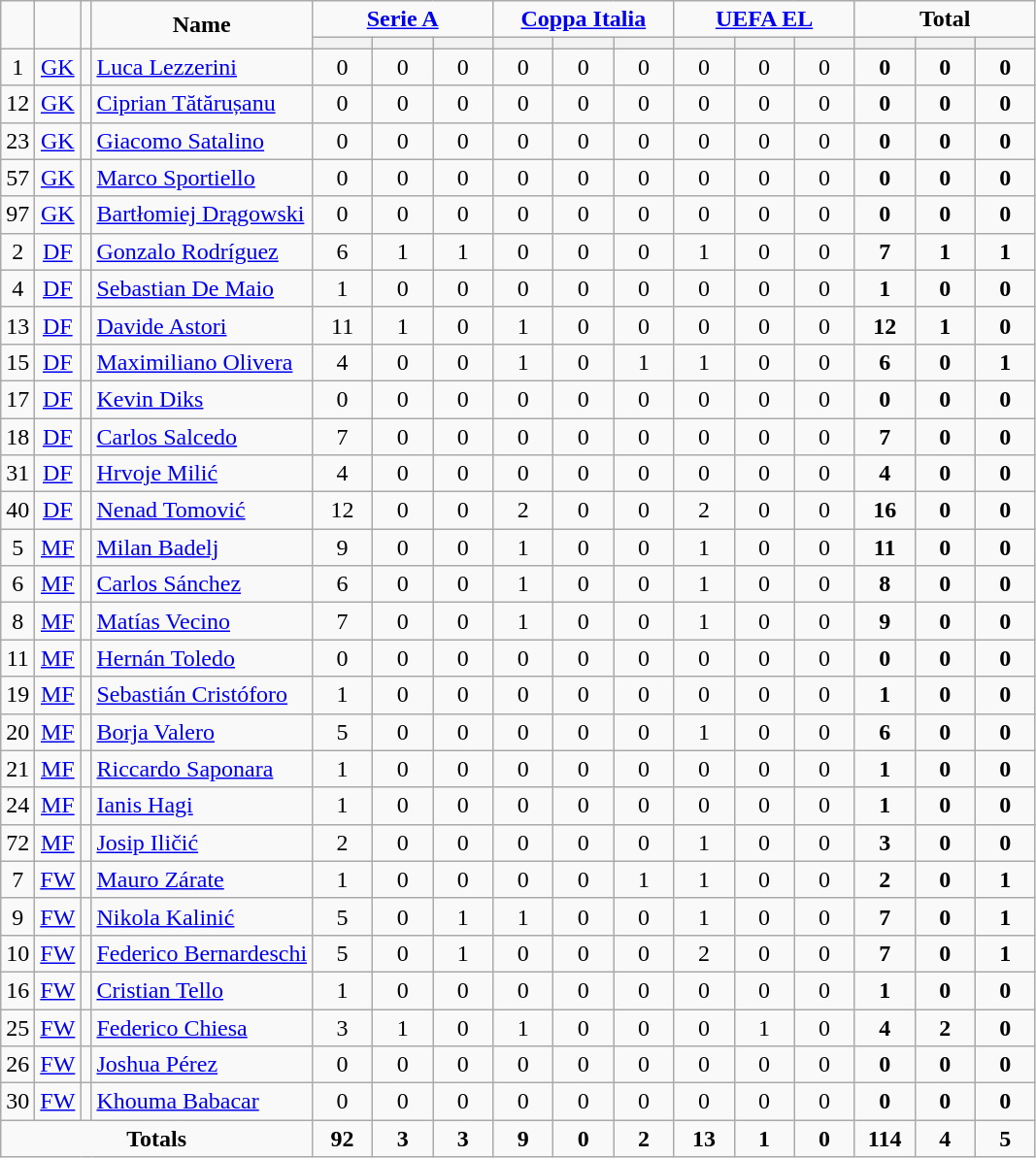<table class="wikitable" style="text-align:center;">
<tr>
<td rowspan="2" !width=15><strong></strong></td>
<td rowspan="2" !width=15><strong></strong></td>
<td rowspan="2" !width=15><strong></strong></td>
<td rowspan="2" !width=120><strong>Name</strong></td>
<td colspan="3"><strong><a href='#'>Serie A</a></strong></td>
<td colspan="3"><strong><a href='#'>Coppa Italia</a></strong></td>
<td colspan="3"><strong><a href='#'>UEFA EL</a></strong></td>
<td colspan="3"><strong>Total</strong></td>
</tr>
<tr>
<th width=34; background:#fe9;"></th>
<th width=34; background:#fe9;"></th>
<th width=34; background:#ff8888;"></th>
<th width=34; background:#fe9;"></th>
<th width=34; background:#fe9;"></th>
<th width=34; background:#ff8888;"></th>
<th width=34; background:#fe9;"></th>
<th width=34; background:#fe9;"></th>
<th width=34; background:#ff8888;"></th>
<th width=34; background:#fe9;"></th>
<th width=34; background:#fe9;"></th>
<th width=34; background:#ff8888;"></th>
</tr>
<tr>
<td>1</td>
<td><a href='#'>GK</a></td>
<td></td>
<td align=left><a href='#'>Luca Lezzerini</a></td>
<td>0</td>
<td>0</td>
<td>0</td>
<td>0</td>
<td>0</td>
<td>0</td>
<td>0</td>
<td>0</td>
<td>0</td>
<td><strong>0</strong></td>
<td><strong>0</strong></td>
<td><strong>0</strong></td>
</tr>
<tr>
<td>12</td>
<td><a href='#'>GK</a></td>
<td></td>
<td align=left><a href='#'>Ciprian Tătărușanu</a></td>
<td>0</td>
<td>0</td>
<td>0</td>
<td>0</td>
<td>0</td>
<td>0</td>
<td>0</td>
<td>0</td>
<td>0</td>
<td><strong>0</strong></td>
<td><strong>0</strong></td>
<td><strong>0</strong></td>
</tr>
<tr>
<td>23</td>
<td><a href='#'>GK</a></td>
<td></td>
<td align=left><a href='#'>Giacomo Satalino</a></td>
<td>0</td>
<td>0</td>
<td>0</td>
<td>0</td>
<td>0</td>
<td>0</td>
<td>0</td>
<td>0</td>
<td>0</td>
<td><strong>0</strong></td>
<td><strong>0</strong></td>
<td><strong>0</strong></td>
</tr>
<tr>
<td>57</td>
<td><a href='#'>GK</a></td>
<td></td>
<td align=left><a href='#'>Marco Sportiello</a></td>
<td>0</td>
<td>0</td>
<td>0</td>
<td>0</td>
<td>0</td>
<td>0</td>
<td>0</td>
<td>0</td>
<td>0</td>
<td><strong>0</strong></td>
<td><strong>0</strong></td>
<td><strong>0</strong></td>
</tr>
<tr>
<td>97</td>
<td><a href='#'>GK</a></td>
<td></td>
<td align=left><a href='#'>Bartłomiej Drągowski</a></td>
<td>0</td>
<td>0</td>
<td>0</td>
<td>0</td>
<td>0</td>
<td>0</td>
<td>0</td>
<td>0</td>
<td>0</td>
<td><strong>0</strong></td>
<td><strong>0</strong></td>
<td><strong>0</strong></td>
</tr>
<tr>
<td>2</td>
<td><a href='#'>DF</a></td>
<td></td>
<td align=left><a href='#'>Gonzalo Rodríguez</a></td>
<td>6</td>
<td>1</td>
<td>1</td>
<td>0</td>
<td>0</td>
<td>0</td>
<td>1</td>
<td>0</td>
<td>0</td>
<td><strong>7</strong></td>
<td><strong>1</strong></td>
<td><strong>1</strong></td>
</tr>
<tr>
<td>4</td>
<td><a href='#'>DF</a></td>
<td></td>
<td align=left><a href='#'>Sebastian De Maio</a></td>
<td>1</td>
<td>0</td>
<td>0</td>
<td>0</td>
<td>0</td>
<td>0</td>
<td>0</td>
<td>0</td>
<td>0</td>
<td><strong>1</strong></td>
<td><strong>0</strong></td>
<td><strong>0</strong></td>
</tr>
<tr>
<td>13</td>
<td><a href='#'>DF</a></td>
<td></td>
<td align=left><a href='#'>Davide Astori</a></td>
<td>11</td>
<td>1</td>
<td>0</td>
<td>1</td>
<td>0</td>
<td>0</td>
<td>0</td>
<td>0</td>
<td>0</td>
<td><strong>12</strong></td>
<td><strong>1</strong></td>
<td><strong>0</strong></td>
</tr>
<tr>
<td>15</td>
<td><a href='#'>DF</a></td>
<td></td>
<td align=left><a href='#'>Maximiliano Olivera</a></td>
<td>4</td>
<td>0</td>
<td>0</td>
<td>1</td>
<td>0</td>
<td>1</td>
<td>1</td>
<td>0</td>
<td>0</td>
<td><strong>6</strong></td>
<td><strong>0</strong></td>
<td><strong>1</strong></td>
</tr>
<tr>
<td>17</td>
<td><a href='#'>DF</a></td>
<td></td>
<td align=left><a href='#'>Kevin Diks</a></td>
<td>0</td>
<td>0</td>
<td>0</td>
<td>0</td>
<td>0</td>
<td>0</td>
<td>0</td>
<td>0</td>
<td>0</td>
<td><strong>0</strong></td>
<td><strong>0</strong></td>
<td><strong>0</strong></td>
</tr>
<tr>
<td>18</td>
<td><a href='#'>DF</a></td>
<td></td>
<td align=left><a href='#'>Carlos Salcedo</a></td>
<td>7</td>
<td>0</td>
<td>0</td>
<td>0</td>
<td>0</td>
<td>0</td>
<td>0</td>
<td>0</td>
<td>0</td>
<td><strong>7</strong></td>
<td><strong>0</strong></td>
<td><strong>0</strong></td>
</tr>
<tr>
<td>31</td>
<td><a href='#'>DF</a></td>
<td></td>
<td align=left><a href='#'>Hrvoje Milić</a></td>
<td>4</td>
<td>0</td>
<td>0</td>
<td>0</td>
<td>0</td>
<td>0</td>
<td>0</td>
<td>0</td>
<td>0</td>
<td><strong>4</strong></td>
<td><strong>0</strong></td>
<td><strong>0</strong></td>
</tr>
<tr>
<td>40</td>
<td><a href='#'>DF</a></td>
<td></td>
<td align=left><a href='#'>Nenad Tomović</a></td>
<td>12</td>
<td>0</td>
<td>0</td>
<td>2</td>
<td>0</td>
<td>0</td>
<td>2</td>
<td>0</td>
<td>0</td>
<td><strong>16</strong></td>
<td><strong>0</strong></td>
<td><strong>0</strong></td>
</tr>
<tr>
<td>5</td>
<td><a href='#'>MF</a></td>
<td></td>
<td align=left><a href='#'>Milan Badelj</a></td>
<td>9</td>
<td>0</td>
<td>0</td>
<td>1</td>
<td>0</td>
<td>0</td>
<td>1</td>
<td>0</td>
<td>0</td>
<td><strong>11</strong></td>
<td><strong>0</strong></td>
<td><strong>0</strong></td>
</tr>
<tr>
<td>6</td>
<td><a href='#'>MF</a></td>
<td></td>
<td align=left><a href='#'>Carlos Sánchez</a></td>
<td>6</td>
<td>0</td>
<td>0</td>
<td>1</td>
<td>0</td>
<td>0</td>
<td>1</td>
<td>0</td>
<td>0</td>
<td><strong>8</strong></td>
<td><strong>0</strong></td>
<td><strong>0</strong></td>
</tr>
<tr>
<td>8</td>
<td><a href='#'>MF</a></td>
<td></td>
<td align=left><a href='#'>Matías Vecino</a></td>
<td>7</td>
<td>0</td>
<td>0</td>
<td>1</td>
<td>0</td>
<td>0</td>
<td>1</td>
<td>0</td>
<td>0</td>
<td><strong>9</strong></td>
<td><strong>0</strong></td>
<td><strong>0</strong></td>
</tr>
<tr>
<td>11</td>
<td><a href='#'>MF</a></td>
<td></td>
<td align=left><a href='#'>Hernán Toledo</a></td>
<td>0</td>
<td>0</td>
<td>0</td>
<td>0</td>
<td>0</td>
<td>0</td>
<td>0</td>
<td>0</td>
<td>0</td>
<td><strong>0</strong></td>
<td><strong>0</strong></td>
<td><strong>0</strong></td>
</tr>
<tr>
<td>19</td>
<td><a href='#'>MF</a></td>
<td></td>
<td align=left><a href='#'>Sebastián Cristóforo</a></td>
<td>1</td>
<td>0</td>
<td>0</td>
<td>0</td>
<td>0</td>
<td>0</td>
<td>0</td>
<td>0</td>
<td>0</td>
<td><strong>1</strong></td>
<td><strong>0</strong></td>
<td><strong>0</strong></td>
</tr>
<tr>
<td>20</td>
<td><a href='#'>MF</a></td>
<td></td>
<td align=left><a href='#'>Borja Valero</a></td>
<td>5</td>
<td>0</td>
<td>0</td>
<td>0</td>
<td>0</td>
<td>0</td>
<td>1</td>
<td>0</td>
<td>0</td>
<td><strong>6</strong></td>
<td><strong>0</strong></td>
<td><strong>0</strong></td>
</tr>
<tr>
<td>21</td>
<td><a href='#'>MF</a></td>
<td></td>
<td align=left><a href='#'>Riccardo Saponara</a></td>
<td>1</td>
<td>0</td>
<td>0</td>
<td>0</td>
<td>0</td>
<td>0</td>
<td>0</td>
<td>0</td>
<td>0</td>
<td><strong>1</strong></td>
<td><strong>0</strong></td>
<td><strong>0</strong></td>
</tr>
<tr>
<td>24</td>
<td><a href='#'>MF</a></td>
<td></td>
<td align=left><a href='#'>Ianis Hagi</a></td>
<td>1</td>
<td>0</td>
<td>0</td>
<td>0</td>
<td>0</td>
<td>0</td>
<td>0</td>
<td>0</td>
<td>0</td>
<td><strong>1</strong></td>
<td><strong>0</strong></td>
<td><strong>0</strong></td>
</tr>
<tr>
<td>72</td>
<td><a href='#'>MF</a></td>
<td></td>
<td align=left><a href='#'>Josip Iličić</a></td>
<td>2</td>
<td>0</td>
<td>0</td>
<td>0</td>
<td>0</td>
<td>0</td>
<td>1</td>
<td>0</td>
<td>0</td>
<td><strong>3</strong></td>
<td><strong>0</strong></td>
<td><strong>0</strong></td>
</tr>
<tr>
<td>7</td>
<td><a href='#'>FW</a></td>
<td></td>
<td align=left><a href='#'>Mauro Zárate</a></td>
<td>1</td>
<td>0</td>
<td>0</td>
<td>0</td>
<td>0</td>
<td>1</td>
<td>1</td>
<td>0</td>
<td>0</td>
<td><strong>2</strong></td>
<td><strong>0</strong></td>
<td><strong>1</strong></td>
</tr>
<tr>
<td>9</td>
<td><a href='#'>FW</a></td>
<td></td>
<td align=left><a href='#'>Nikola Kalinić</a></td>
<td>5</td>
<td>0</td>
<td>1</td>
<td>1</td>
<td>0</td>
<td>0</td>
<td>1</td>
<td>0</td>
<td>0</td>
<td><strong>7</strong></td>
<td><strong>0</strong></td>
<td><strong>1</strong></td>
</tr>
<tr>
<td>10</td>
<td><a href='#'>FW</a></td>
<td></td>
<td align=left><a href='#'>Federico Bernardeschi</a></td>
<td>5</td>
<td>0</td>
<td>1</td>
<td>0</td>
<td>0</td>
<td>0</td>
<td>2</td>
<td>0</td>
<td>0</td>
<td><strong>7</strong></td>
<td><strong>0</strong></td>
<td><strong>1</strong></td>
</tr>
<tr>
<td>16</td>
<td><a href='#'>FW</a></td>
<td></td>
<td align=left><a href='#'>Cristian Tello</a></td>
<td>1</td>
<td>0</td>
<td>0</td>
<td>0</td>
<td>0</td>
<td>0</td>
<td>0</td>
<td>0</td>
<td>0</td>
<td><strong>1</strong></td>
<td><strong>0</strong></td>
<td><strong>0</strong></td>
</tr>
<tr>
<td>25</td>
<td><a href='#'>FW</a></td>
<td></td>
<td align=left><a href='#'>Federico Chiesa</a></td>
<td>3</td>
<td>1</td>
<td>0</td>
<td>1</td>
<td>0</td>
<td>0</td>
<td>0</td>
<td>1</td>
<td>0</td>
<td><strong>4</strong></td>
<td><strong>2</strong></td>
<td><strong>0</strong></td>
</tr>
<tr>
<td>26</td>
<td><a href='#'>FW</a></td>
<td></td>
<td align=left><a href='#'>Joshua Pérez</a></td>
<td>0</td>
<td>0</td>
<td>0</td>
<td>0</td>
<td>0</td>
<td>0</td>
<td>0</td>
<td>0</td>
<td>0</td>
<td><strong>0</strong></td>
<td><strong>0</strong></td>
<td><strong>0</strong></td>
</tr>
<tr>
<td>30</td>
<td><a href='#'>FW</a></td>
<td></td>
<td align=left><a href='#'>Khouma Babacar</a></td>
<td>0</td>
<td>0</td>
<td>0</td>
<td>0</td>
<td>0</td>
<td>0</td>
<td>0</td>
<td>0</td>
<td>0</td>
<td><strong>0</strong></td>
<td><strong>0</strong></td>
<td><strong>0</strong></td>
</tr>
<tr>
<td colspan=4><strong>Totals</strong></td>
<td><strong>92</strong></td>
<td><strong>3</strong></td>
<td><strong>3</strong></td>
<td><strong>9</strong></td>
<td><strong>0</strong></td>
<td><strong>2</strong></td>
<td><strong>13</strong></td>
<td><strong>1</strong></td>
<td><strong>0</strong></td>
<td><strong>114</strong></td>
<td><strong>4</strong></td>
<td><strong>5</strong></td>
</tr>
</table>
